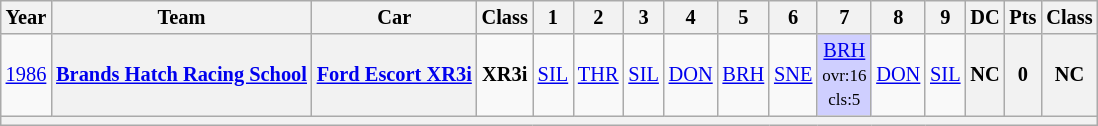<table class="wikitable" style="text-align:center; font-size:85%">
<tr>
<th>Year</th>
<th>Team</th>
<th>Car</th>
<th>Class</th>
<th>1</th>
<th>2</th>
<th>3</th>
<th>4</th>
<th>5</th>
<th>6</th>
<th>7</th>
<th>8</th>
<th>9</th>
<th>DC</th>
<th>Pts</th>
<th>Class</th>
</tr>
<tr>
<td><a href='#'>1986</a></td>
<th><a href='#'>Brands Hatch Racing School</a></th>
<th><a href='#'>Ford Escort XR3i</a></th>
<td align=center><strong><span>XR3i</span></strong></td>
<td><a href='#'>SIL</a></td>
<td><a href='#'>THR</a></td>
<td><a href='#'>SIL</a></td>
<td><a href='#'>DON</a></td>
<td><a href='#'>BRH</a></td>
<td><a href='#'>SNE</a></td>
<td style="background:#CFCFFF;"><a href='#'>BRH</a><br><small>ovr:16<br>cls:5</small></td>
<td><a href='#'>DON</a></td>
<td><a href='#'>SIL</a></td>
<th>NC</th>
<th>0</th>
<th>NC</th>
</tr>
<tr>
<th colspan="16"></th>
</tr>
</table>
